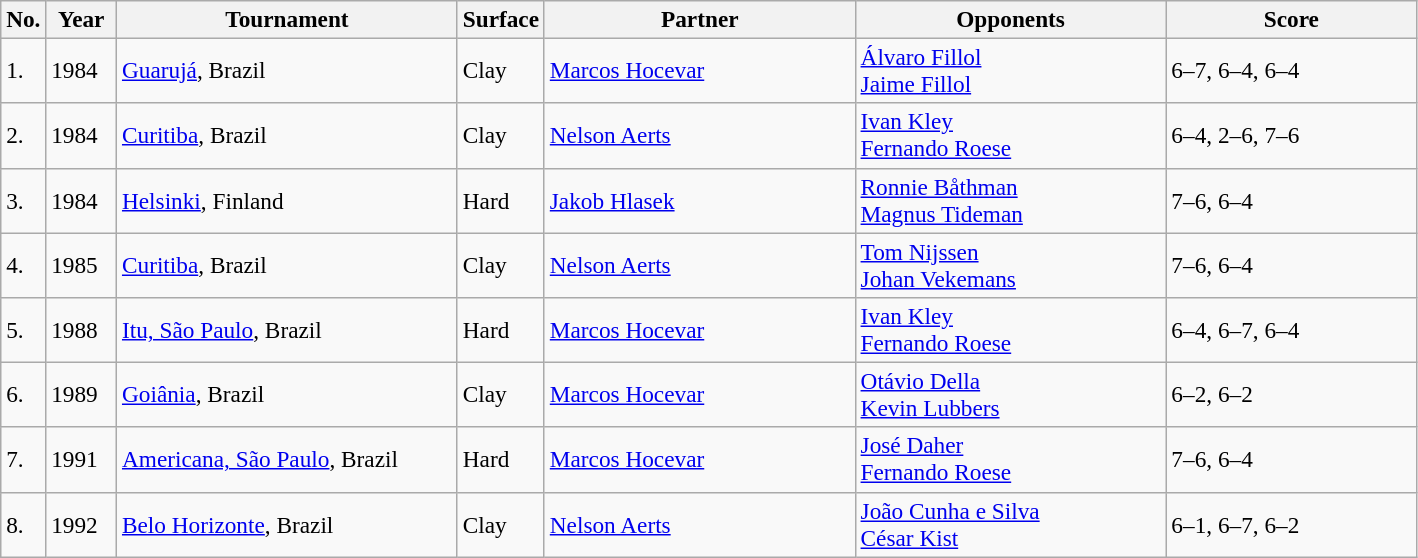<table class="sortable wikitable" style=font-size:97%>
<tr>
<th style="width:20px" class="unsortable">No.</th>
<th style="width:40px">Year</th>
<th style="width:220px">Tournament</th>
<th style="width:50px">Surface</th>
<th style="width:200px">Partner</th>
<th style="width:200px">Opponents</th>
<th style="width:160px" class="unsortable">Score</th>
</tr>
<tr>
<td>1.</td>
<td>1984</td>
<td><a href='#'>Guarujá</a>, Brazil</td>
<td>Clay</td>
<td> <a href='#'>Marcos Hocevar</a></td>
<td> <a href='#'>Álvaro Fillol</a><br> <a href='#'>Jaime Fillol</a></td>
<td>6–7, 6–4, 6–4</td>
</tr>
<tr>
<td>2.</td>
<td>1984</td>
<td><a href='#'>Curitiba</a>, Brazil</td>
<td>Clay</td>
<td> <a href='#'>Nelson Aerts</a></td>
<td> <a href='#'>Ivan Kley</a><br> <a href='#'>Fernando Roese</a></td>
<td>6–4, 2–6, 7–6</td>
</tr>
<tr>
<td>3.</td>
<td>1984</td>
<td><a href='#'>Helsinki</a>, Finland</td>
<td>Hard</td>
<td> <a href='#'>Jakob Hlasek</a></td>
<td> <a href='#'>Ronnie Båthman</a><br> <a href='#'>Magnus Tideman</a></td>
<td>7–6, 6–4</td>
</tr>
<tr>
<td>4.</td>
<td>1985</td>
<td><a href='#'>Curitiba</a>, Brazil</td>
<td>Clay</td>
<td> <a href='#'>Nelson Aerts</a></td>
<td> <a href='#'>Tom Nijssen</a><br> <a href='#'>Johan Vekemans</a></td>
<td>7–6, 6–4</td>
</tr>
<tr>
<td>5.</td>
<td>1988</td>
<td><a href='#'>Itu, São Paulo</a>, Brazil</td>
<td>Hard</td>
<td> <a href='#'>Marcos Hocevar</a></td>
<td> <a href='#'>Ivan Kley</a><br> <a href='#'>Fernando Roese</a></td>
<td>6–4, 6–7, 6–4</td>
</tr>
<tr>
<td>6.</td>
<td>1989</td>
<td><a href='#'>Goiânia</a>, Brazil</td>
<td>Clay</td>
<td> <a href='#'>Marcos Hocevar</a></td>
<td> <a href='#'>Otávio Della</a><br> <a href='#'>Kevin Lubbers</a></td>
<td>6–2, 6–2</td>
</tr>
<tr>
<td>7.</td>
<td>1991</td>
<td><a href='#'>Americana, São Paulo</a>, Brazil</td>
<td>Hard</td>
<td> <a href='#'>Marcos Hocevar</a></td>
<td> <a href='#'>José Daher</a><br> <a href='#'>Fernando Roese</a></td>
<td>7–6, 6–4</td>
</tr>
<tr>
<td>8.</td>
<td>1992</td>
<td><a href='#'>Belo Horizonte</a>, Brazil</td>
<td>Clay</td>
<td> <a href='#'>Nelson Aerts</a></td>
<td> <a href='#'>João Cunha e Silva</a><br> <a href='#'>César Kist</a></td>
<td>6–1, 6–7, 6–2</td>
</tr>
</table>
